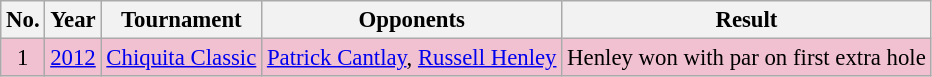<table class="wikitable" style="font-size:95%;">
<tr>
<th>No.</th>
<th>Year</th>
<th>Tournament</th>
<th>Opponents</th>
<th>Result</th>
</tr>
<tr style="background:#F2C1D1;">
<td align=center>1</td>
<td><a href='#'>2012</a></td>
<td><a href='#'>Chiquita Classic</a></td>
<td> <a href='#'>Patrick Cantlay</a>,  <a href='#'>Russell Henley</a></td>
<td>Henley won with par on first extra hole</td>
</tr>
</table>
